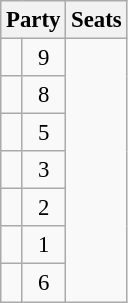<table class="wikitable" style="font-size: 95%;">
<tr>
<th colspan=2>Party</th>
<th>Seats</th>
</tr>
<tr>
<td></td>
<td align="center">9</td>
</tr>
<tr>
<td></td>
<td align="center">8</td>
</tr>
<tr>
<td></td>
<td align="center">5</td>
</tr>
<tr>
<td></td>
<td align="center">3</td>
</tr>
<tr>
<td></td>
<td align="center">2</td>
</tr>
<tr>
<td></td>
<td align="center">1</td>
</tr>
<tr>
<td></td>
<td align="center">6</td>
</tr>
</table>
